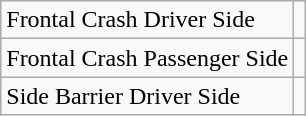<table class="wikitable">
<tr>
<td>Frontal Crash Driver Side</td>
<td></td>
</tr>
<tr>
<td>Frontal Crash Passenger Side</td>
<td></td>
</tr>
<tr>
<td>Side Barrier Driver Side</td>
<td></td>
</tr>
</table>
